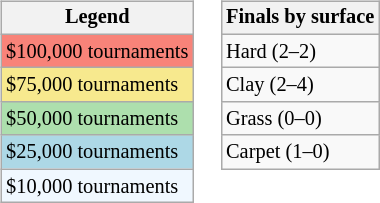<table>
<tr valign=top>
<td><br><table class=wikitable style="font-size:85%;">
<tr>
<th>Legend</th>
</tr>
<tr style="background:#f88379;">
<td>$100,000 tournaments</td>
</tr>
<tr style="background:#f7e98e;">
<td>$75,000 tournaments</td>
</tr>
<tr style="background:#addfad;">
<td>$50,000 tournaments</td>
</tr>
<tr style="background:lightblue;">
<td>$25,000 tournaments</td>
</tr>
<tr style="background:#f0f8ff;">
<td>$10,000 tournaments</td>
</tr>
</table>
</td>
<td><br><table class=wikitable style="font-size:85%;">
<tr>
<th>Finals by surface</th>
</tr>
<tr>
<td>Hard (2–2)</td>
</tr>
<tr>
<td>Clay (2–4)</td>
</tr>
<tr>
<td>Grass (0–0)</td>
</tr>
<tr>
<td>Carpet (1–0)</td>
</tr>
</table>
</td>
</tr>
</table>
